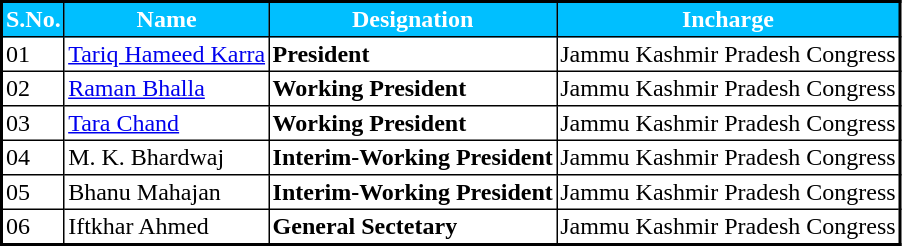<table class="sortable" style="border-collapse: collapse; border: 2px #000000 solid; font-size: x-big; width="70%" cellspacing="0" cellpadding="2" border="1">
<tr style="background-color:#00BFFF; color:white">
<th>S.No.</th>
<th>Name</th>
<th>Designation</th>
<th>Incharge</th>
</tr>
<tr>
<td>01</td>
<td><a href='#'>Tariq Hameed Karra</a></td>
<td><strong>President</strong></td>
<td>Jammu Kashmir Pradesh Congress</td>
</tr>
<tr>
<td>02</td>
<td><a href='#'>Raman Bhalla</a></td>
<td><strong>Working President</strong><br></td>
<td>Jammu Kashmir Pradesh Congress</td>
</tr>
<tr>
<td>03</td>
<td><a href='#'>Tara Chand</a></td>
<td><strong>Working President</strong></td>
<td>Jammu Kashmir Pradesh Congress</td>
</tr>
<tr>
<td>04</td>
<td>M. K. Bhardwaj</td>
<td><strong>Interim-Working President</strong></td>
<td>Jammu Kashmir Pradesh Congress</td>
</tr>
<tr>
<td>05</td>
<td>Bhanu Mahajan</td>
<td><strong>Interim-Working President</strong></td>
<td>Jammu Kashmir Pradesh Congress</td>
</tr>
<tr>
<td>06</td>
<td>Iftkhar Ahmed</td>
<td><strong>General Sectetary</strong></td>
<td>Jammu Kashmir Pradesh Congress</td>
</tr>
</table>
